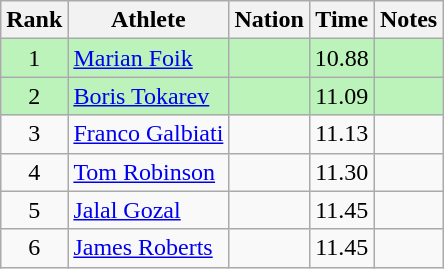<table class="wikitable sortable" style="text-align:center">
<tr>
<th>Rank</th>
<th>Athlete</th>
<th>Nation</th>
<th>Time</th>
<th>Notes</th>
</tr>
<tr bgcolor=bbf3bb>
<td>1</td>
<td align=left><a href='#'>Marian Foik</a></td>
<td align=left></td>
<td>10.88</td>
<td></td>
</tr>
<tr bgcolor=bbf3bb>
<td>2</td>
<td align=left><a href='#'>Boris Tokarev</a></td>
<td align=left></td>
<td>11.09</td>
<td></td>
</tr>
<tr>
<td>3</td>
<td align=left><a href='#'>Franco Galbiati</a></td>
<td align=left></td>
<td>11.13</td>
<td></td>
</tr>
<tr>
<td>4</td>
<td align=left><a href='#'>Tom Robinson</a></td>
<td align=left></td>
<td>11.30</td>
<td></td>
</tr>
<tr>
<td>5</td>
<td align=left><a href='#'>Jalal Gozal</a></td>
<td align=left></td>
<td>11.45</td>
<td></td>
</tr>
<tr>
<td>6</td>
<td align=left><a href='#'>James Roberts</a></td>
<td align=left></td>
<td>11.45</td>
<td></td>
</tr>
</table>
